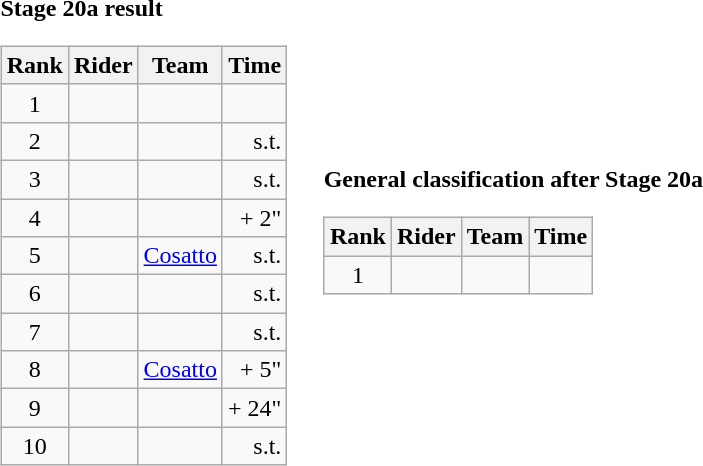<table>
<tr>
<td><strong>Stage 20a result</strong><br><table class="wikitable">
<tr>
<th scope="col">Rank</th>
<th scope="col">Rider</th>
<th scope="col">Team</th>
<th scope="col">Time</th>
</tr>
<tr>
<td style="text-align:center;">1</td>
<td></td>
<td></td>
<td style="text-align:right;"></td>
</tr>
<tr>
<td style="text-align:center;">2</td>
<td></td>
<td></td>
<td style="text-align:right;">s.t.</td>
</tr>
<tr>
<td style="text-align:center;">3</td>
<td></td>
<td></td>
<td style="text-align:right;">s.t.</td>
</tr>
<tr>
<td style="text-align:center;">4</td>
<td></td>
<td></td>
<td style="text-align:right;">+ 2"</td>
</tr>
<tr>
<td style="text-align:center;">5</td>
<td></td>
<td><a href='#'>Cosatto</a></td>
<td style="text-align:right;">s.t.</td>
</tr>
<tr>
<td style="text-align:center;">6</td>
<td></td>
<td></td>
<td style="text-align:right;">s.t.</td>
</tr>
<tr>
<td style="text-align:center;">7</td>
<td></td>
<td></td>
<td style="text-align:right;">s.t.</td>
</tr>
<tr>
<td style="text-align:center;">8</td>
<td></td>
<td><a href='#'>Cosatto</a></td>
<td style="text-align:right;">+ 5"</td>
</tr>
<tr>
<td style="text-align:center;">9</td>
<td></td>
<td></td>
<td style="text-align:right;">+ 24"</td>
</tr>
<tr>
<td style="text-align:center;">10</td>
<td></td>
<td></td>
<td style="text-align:right;">s.t.</td>
</tr>
</table>
</td>
<td></td>
<td><strong>General classification after Stage 20a</strong><br><table class="wikitable">
<tr>
<th scope="col">Rank</th>
<th scope="col">Rider</th>
<th scope="col">Team</th>
<th scope="col">Time</th>
</tr>
<tr>
<td style="text-align:center;">1</td>
<td></td>
<td></td>
<td style="text-align:right;"></td>
</tr>
</table>
</td>
</tr>
</table>
